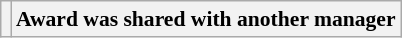<table class="wikitable" style="font-size:90%;">
<tr>
<th></th>
<th>Award was shared with another manager</th>
</tr>
</table>
